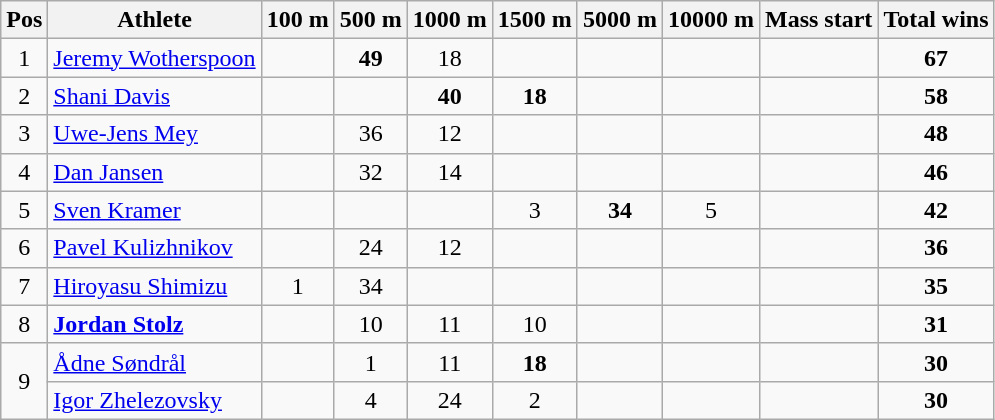<table class="wikitable" style="text-align: center">
<tr>
<th>Pos</th>
<th>Athlete</th>
<th>100 m</th>
<th>500 m</th>
<th>1000 m</th>
<th>1500 m</th>
<th>5000 m</th>
<th>10000 m</th>
<th>Mass start</th>
<th>Total wins</th>
</tr>
<tr>
<td>1</td>
<td align=left> <a href='#'>Jeremy Wotherspoon</a></td>
<td></td>
<td><strong>49</strong></td>
<td>18</td>
<td></td>
<td></td>
<td></td>
<td></td>
<td><strong>67</strong></td>
</tr>
<tr>
<td>2</td>
<td align=left> <a href='#'>Shani Davis</a></td>
<td></td>
<td></td>
<td><strong>40</strong></td>
<td><strong>18</strong></td>
<td></td>
<td></td>
<td></td>
<td><strong>58</strong></td>
</tr>
<tr>
<td>3</td>
<td align=left>  <a href='#'>Uwe-Jens Mey</a></td>
<td></td>
<td>36</td>
<td>12</td>
<td></td>
<td></td>
<td></td>
<td></td>
<td><strong>48</strong></td>
</tr>
<tr>
<td>4</td>
<td align=left> <a href='#'>Dan Jansen</a></td>
<td></td>
<td>32</td>
<td>14</td>
<td></td>
<td></td>
<td></td>
<td></td>
<td><strong>46 </strong></td>
</tr>
<tr>
<td>5</td>
<td align=left> <a href='#'>Sven Kramer</a></td>
<td></td>
<td></td>
<td></td>
<td>3</td>
<td><strong>34</strong></td>
<td>5</td>
<td></td>
<td><strong>42</strong></td>
</tr>
<tr>
<td>6</td>
<td align=left> <a href='#'>Pavel Kulizhnikov</a></td>
<td></td>
<td>24</td>
<td>12</td>
<td></td>
<td></td>
<td></td>
<td></td>
<td><strong>36</strong></td>
</tr>
<tr>
<td>7</td>
<td align=left> <a href='#'>Hiroyasu Shimizu</a></td>
<td>1</td>
<td>34</td>
<td></td>
<td></td>
<td></td>
<td></td>
<td></td>
<td><strong>35</strong></td>
</tr>
<tr>
<td>8</td>
<td align=left> <strong><a href='#'>Jordan Stolz</a></strong></td>
<td></td>
<td>10</td>
<td>11</td>
<td>10</td>
<td></td>
<td></td>
<td></td>
<td><strong>31</strong></td>
</tr>
<tr>
<td rowspan=2>9</td>
<td align=left> <a href='#'>Ådne Søndrål</a></td>
<td></td>
<td>1</td>
<td>11</td>
<td><strong>18</strong></td>
<td></td>
<td></td>
<td></td>
<td><strong>30</strong></td>
</tr>
<tr>
<td align=left>   <a href='#'>Igor Zhelezovsky</a></td>
<td></td>
<td>4</td>
<td>24</td>
<td>2</td>
<td></td>
<td></td>
<td></td>
<td><strong>30</strong></td>
</tr>
</table>
